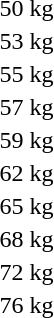<table>
<tr>
<td rowspan=2>50 kg<br></td>
<td rowspan=2></td>
<td rowspan=2></td>
<td></td>
</tr>
<tr>
<td></td>
</tr>
<tr>
<td rowspan=2>53 kg<br></td>
<td rowspan=2></td>
<td rowspan=2></td>
<td></td>
</tr>
<tr>
<td></td>
</tr>
<tr>
<td rowspan=2>55 kg<br></td>
<td rowspan=2></td>
<td rowspan=2></td>
<td></td>
</tr>
<tr>
<td></td>
</tr>
<tr>
<td rowspan=2>57 kg<br></td>
<td rowspan=2></td>
<td rowspan=2></td>
<td></td>
</tr>
<tr>
<td></td>
</tr>
<tr>
<td rowspan=2>59 kg<br></td>
<td rowspan=2></td>
<td rowspan=2></td>
<td></td>
</tr>
<tr>
<td></td>
</tr>
<tr>
<td rowspan=2>62 kg<br></td>
<td rowspan=2></td>
<td rowspan=2></td>
<td></td>
</tr>
<tr>
<td></td>
</tr>
<tr>
<td rowspan=2>65 kg<br></td>
<td rowspan=2></td>
<td rowspan=2></td>
<td></td>
</tr>
<tr>
<td></td>
</tr>
<tr>
<td rowspan=2>68 kg<br></td>
<td rowspan=2></td>
<td rowspan=2></td>
<td></td>
</tr>
<tr>
<td></td>
</tr>
<tr>
<td rowspan=2>72 kg<br></td>
<td rowspan=2></td>
<td rowspan=2></td>
<td></td>
</tr>
<tr>
<td></td>
</tr>
<tr>
<td rowspan=2>76 kg<br></td>
<td rowspan=2></td>
<td rowspan=2></td>
<td></td>
</tr>
<tr>
<td></td>
</tr>
</table>
